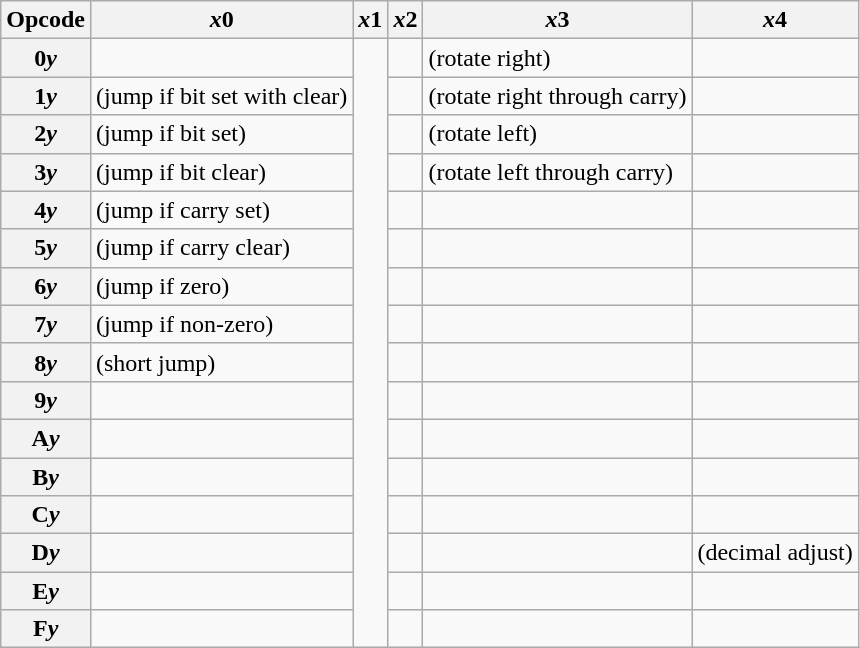<table class=wikitable>
<tr>
<th>Opcode</th>
<th><em>x</em>0</th>
<th><em>x</em>1</th>
<th><em>x</em>2</th>
<th><em>x</em>3</th>
<th><em>x</em>4</th>
</tr>
<tr>
<th>0<em>y</em></th>
<td></td>
<td rowspan=16></td>
<td></td>
<td> (rotate right)</td>
<td></td>
</tr>
<tr>
<th>1<em>y</em></th>
<td> (jump if bit set with clear)</td>
<td></td>
<td> (rotate right through carry)</td>
<td></td>
</tr>
<tr>
<th>2<em>y</em></th>
<td> (jump if bit set)</td>
<td></td>
<td> (rotate left)</td>
<td></td>
</tr>
<tr>
<th>3<em>y</em></th>
<td> (jump if bit clear)</td>
<td></td>
<td> (rotate left through carry)</td>
<td></td>
</tr>
<tr>
<th>4<em>y</em></th>
<td> (jump if carry set)</td>
<td></td>
<td></td>
<td></td>
</tr>
<tr>
<th>5<em>y</em></th>
<td> (jump if carry clear)</td>
<td></td>
<td></td>
<td></td>
</tr>
<tr>
<th>6<em>y</em></th>
<td> (jump if zero)</td>
<td></td>
<td></td>
<td></td>
</tr>
<tr>
<th>7<em>y</em></th>
<td> (jump if non-zero)</td>
<td></td>
<td></td>
<td></td>
</tr>
<tr>
<th>8<em>y</em></th>
<td> (short jump)</td>
<td></td>
<td></td>
<td></td>
</tr>
<tr>
<th>9<em>y</em></th>
<td></td>
<td></td>
<td></td>
<td></td>
</tr>
<tr>
<th>A<em>y</em></th>
<td></td>
<td></td>
<td></td>
<td></td>
</tr>
<tr>
<th>B<em>y</em></th>
<td></td>
<td></td>
<td></td>
<td></td>
</tr>
<tr>
<th>C<em>y</em></th>
<td></td>
<td></td>
<td></td>
<td></td>
</tr>
<tr>
<th>D<em>y</em></th>
<td></td>
<td></td>
<td></td>
<td> (decimal adjust)</td>
</tr>
<tr>
<th>E<em>y</em></th>
<td></td>
<td></td>
<td></td>
<td></td>
</tr>
<tr>
<th>F<em>y</em></th>
<td></td>
<td></td>
<td></td>
<td></td>
</tr>
</table>
